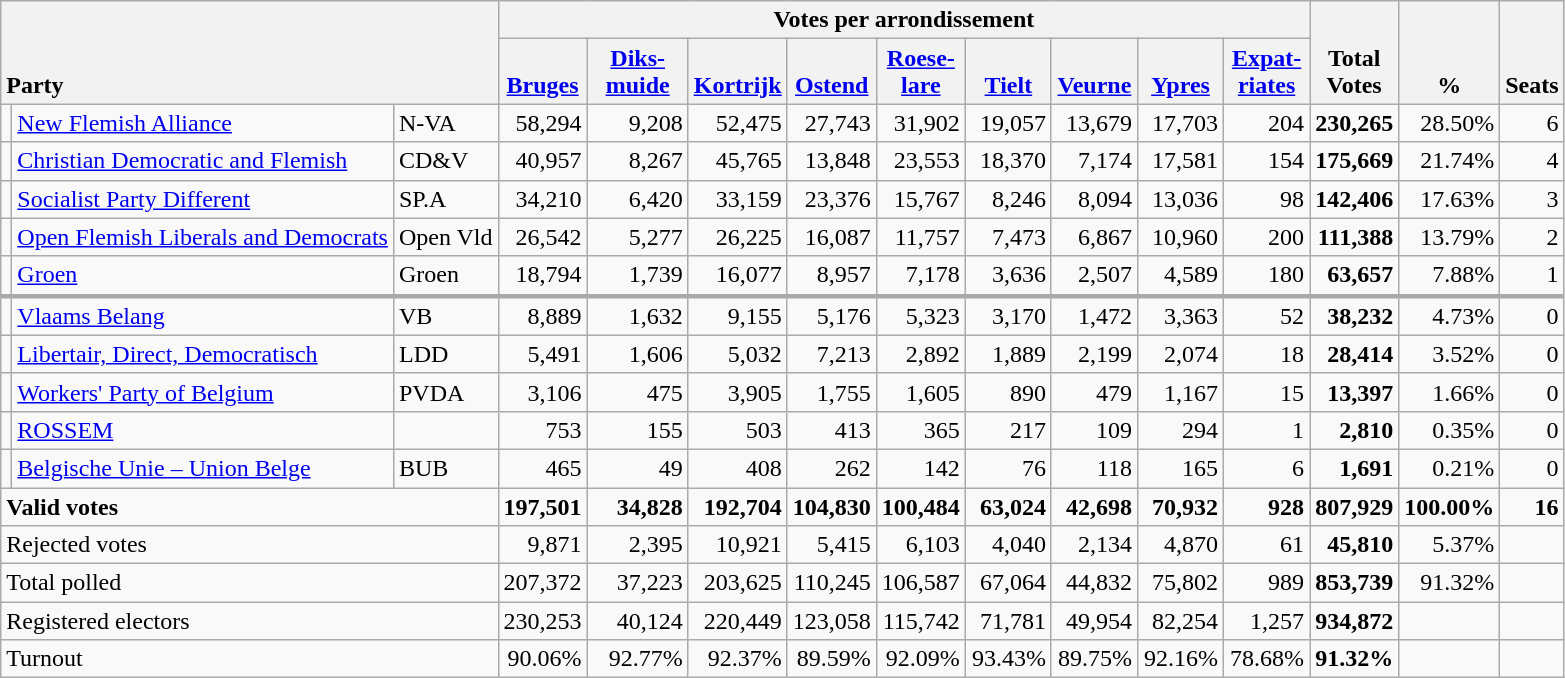<table class="wikitable" border="1" style="text-align:right;">
<tr>
<th style="text-align:left;" valign=bottom rowspan=2 colspan=3>Party</th>
<th colspan=9>Votes per arrondissement</th>
<th align=center valign=bottom rowspan=2 width="50">Total Votes</th>
<th align=center valign=bottom rowspan=2 width="50">%</th>
<th align=center valign=bottom rowspan=2>Seats</th>
</tr>
<tr>
<th align=center valign=bottom width="50"><a href='#'>Bruges</a></th>
<th align=center valign=bottom width="60"><a href='#'>Diks- muide</a></th>
<th align=center valign=bottom width="50"><a href='#'>Kortrijk</a></th>
<th align=center valign=bottom width="50"><a href='#'>Ostend</a></th>
<th align=center valign=bottom width="50"><a href='#'>Roese- lare</a></th>
<th align=center valign=bottom width="50"><a href='#'>Tielt</a></th>
<th align=center valign=bottom width="50"><a href='#'>Veurne</a></th>
<th align=center valign=bottom width="50"><a href='#'>Ypres</a></th>
<th align=center valign=bottom width="50"><a href='#'>Expat- riates</a></th>
</tr>
<tr>
<td></td>
<td align=left><a href='#'>New Flemish Alliance</a></td>
<td align=left>N-VA</td>
<td>58,294</td>
<td>9,208</td>
<td>52,475</td>
<td>27,743</td>
<td>31,902</td>
<td>19,057</td>
<td>13,679</td>
<td>17,703</td>
<td>204</td>
<td><strong>230,265</strong></td>
<td>28.50%</td>
<td>6</td>
</tr>
<tr>
<td></td>
<td align=left><a href='#'>Christian Democratic and Flemish</a></td>
<td align=left>CD&V</td>
<td>40,957</td>
<td>8,267</td>
<td>45,765</td>
<td>13,848</td>
<td>23,553</td>
<td>18,370</td>
<td>7,174</td>
<td>17,581</td>
<td>154</td>
<td><strong>175,669</strong></td>
<td>21.74%</td>
<td>4</td>
</tr>
<tr>
<td></td>
<td align=left><a href='#'>Socialist Party Different</a></td>
<td align=left>SP.A</td>
<td>34,210</td>
<td>6,420</td>
<td>33,159</td>
<td>23,376</td>
<td>15,767</td>
<td>8,246</td>
<td>8,094</td>
<td>13,036</td>
<td>98</td>
<td><strong>142,406</strong></td>
<td>17.63%</td>
<td>3</td>
</tr>
<tr>
<td></td>
<td align=left style="white-space: nowrap;"><a href='#'>Open Flemish Liberals and Democrats</a></td>
<td align=left style="white-space: nowrap;">Open Vld</td>
<td>26,542</td>
<td>5,277</td>
<td>26,225</td>
<td>16,087</td>
<td>11,757</td>
<td>7,473</td>
<td>6,867</td>
<td>10,960</td>
<td>200</td>
<td><strong>111,388</strong></td>
<td>13.79%</td>
<td>2</td>
</tr>
<tr>
<td></td>
<td align=left><a href='#'>Groen</a></td>
<td align=left>Groen</td>
<td>18,794</td>
<td>1,739</td>
<td>16,077</td>
<td>8,957</td>
<td>7,178</td>
<td>3,636</td>
<td>2,507</td>
<td>4,589</td>
<td>180</td>
<td><strong>63,657</strong></td>
<td>7.88%</td>
<td>1</td>
</tr>
<tr style="border-top:3px solid darkgray;">
<td></td>
<td align=left><a href='#'>Vlaams Belang</a></td>
<td align=left>VB</td>
<td>8,889</td>
<td>1,632</td>
<td>9,155</td>
<td>5,176</td>
<td>5,323</td>
<td>3,170</td>
<td>1,472</td>
<td>3,363</td>
<td>52</td>
<td><strong>38,232</strong></td>
<td>4.73%</td>
<td>0</td>
</tr>
<tr>
<td></td>
<td align=left><a href='#'>Libertair, Direct, Democratisch</a></td>
<td align=left>LDD</td>
<td>5,491</td>
<td>1,606</td>
<td>5,032</td>
<td>7,213</td>
<td>2,892</td>
<td>1,889</td>
<td>2,199</td>
<td>2,074</td>
<td>18</td>
<td><strong>28,414</strong></td>
<td>3.52%</td>
<td>0</td>
</tr>
<tr>
<td></td>
<td align=left><a href='#'>Workers' Party of Belgium</a></td>
<td align=left>PVDA</td>
<td>3,106</td>
<td>475</td>
<td>3,905</td>
<td>1,755</td>
<td>1,605</td>
<td>890</td>
<td>479</td>
<td>1,167</td>
<td>15</td>
<td><strong>13,397</strong></td>
<td>1.66%</td>
<td>0</td>
</tr>
<tr>
<td></td>
<td align=left><a href='#'>ROSSEM</a></td>
<td align=left></td>
<td>753</td>
<td>155</td>
<td>503</td>
<td>413</td>
<td>365</td>
<td>217</td>
<td>109</td>
<td>294</td>
<td>1</td>
<td><strong>2,810</strong></td>
<td>0.35%</td>
<td>0</td>
</tr>
<tr>
<td></td>
<td align=left><a href='#'>Belgische Unie – Union Belge</a></td>
<td align=left>BUB</td>
<td>465</td>
<td>49</td>
<td>408</td>
<td>262</td>
<td>142</td>
<td>76</td>
<td>118</td>
<td>165</td>
<td>6</td>
<td><strong>1,691</strong></td>
<td>0.21%</td>
<td>0</td>
</tr>
<tr style="font-weight:bold">
<td align=left colspan=3>Valid votes</td>
<td>197,501</td>
<td>34,828</td>
<td>192,704</td>
<td>104,830</td>
<td>100,484</td>
<td>63,024</td>
<td>42,698</td>
<td>70,932</td>
<td>928</td>
<td>807,929</td>
<td>100.00%</td>
<td>16</td>
</tr>
<tr>
<td align=left colspan=3>Rejected votes</td>
<td>9,871</td>
<td>2,395</td>
<td>10,921</td>
<td>5,415</td>
<td>6,103</td>
<td>4,040</td>
<td>2,134</td>
<td>4,870</td>
<td>61</td>
<td><strong>45,810</strong></td>
<td>5.37%</td>
<td></td>
</tr>
<tr>
<td align=left colspan=3>Total polled</td>
<td>207,372</td>
<td>37,223</td>
<td>203,625</td>
<td>110,245</td>
<td>106,587</td>
<td>67,064</td>
<td>44,832</td>
<td>75,802</td>
<td>989</td>
<td><strong>853,739</strong></td>
<td>91.32%</td>
<td></td>
</tr>
<tr>
<td align=left colspan=3>Registered electors</td>
<td>230,253</td>
<td>40,124</td>
<td>220,449</td>
<td>123,058</td>
<td>115,742</td>
<td>71,781</td>
<td>49,954</td>
<td>82,254</td>
<td>1,257</td>
<td><strong>934,872</strong></td>
<td></td>
<td></td>
</tr>
<tr>
<td align=left colspan=3>Turnout</td>
<td>90.06%</td>
<td>92.77%</td>
<td>92.37%</td>
<td>89.59%</td>
<td>92.09%</td>
<td>93.43%</td>
<td>89.75%</td>
<td>92.16%</td>
<td>78.68%</td>
<td><strong>91.32%</strong></td>
<td></td>
<td></td>
</tr>
</table>
